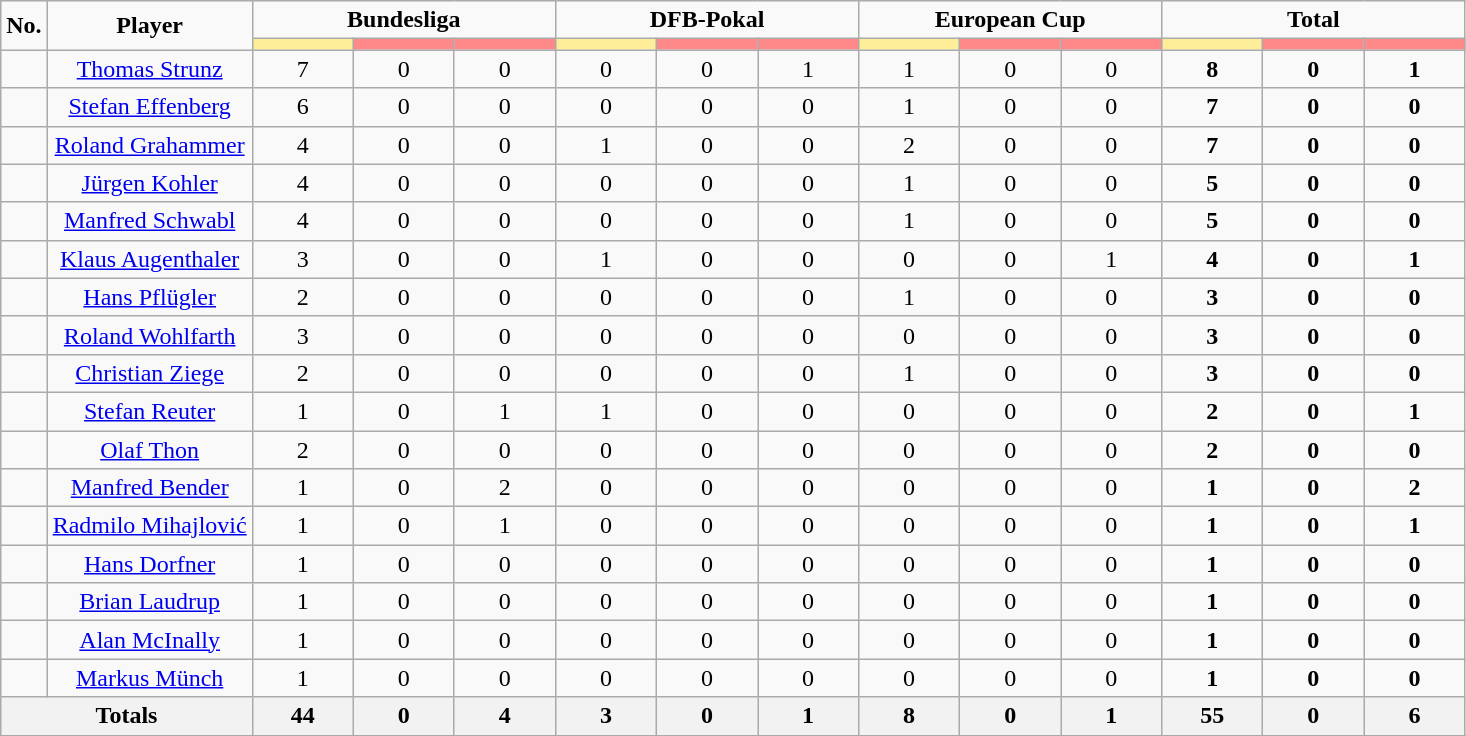<table class="wikitable" style="text-align:center;">
<tr style="text-align:center;">
<td rowspan="2"><strong>No.</strong></td>
<td rowspan="2"><strong>Player</strong></td>
<td colspan="3"><strong>Bundesliga</strong></td>
<td colspan="3"><strong>DFB-Pokal</strong></td>
<td colspan="3"><strong>European Cup</strong></td>
<td colspan="3"><strong>Total</strong></td>
</tr>
<tr>
<th style="width:60px; background:#fe9;"></th>
<th style="width:60px; background:#ff8888;"></th>
<th style="width:60px; background:#ff8888;"></th>
<th style="width:60px; background:#fe9;"></th>
<th style="width:60px; background:#ff8888;"></th>
<th style="width:60px; background:#ff8888;"></th>
<th style="width:60px; background:#fe9;"></th>
<th style="width:60px; background:#ff8888;"></th>
<th style="width:60px; background:#ff8888;"></th>
<th style="width:60px; background:#fe9;"></th>
<th style="width:60px; background:#ff8888;"></th>
<th style="width:60px; background:#ff8888;"></th>
</tr>
<tr>
<td></td>
<td><a href='#'>Thomas Strunz</a></td>
<td>7</td>
<td>0</td>
<td>0</td>
<td>0</td>
<td>0</td>
<td>1</td>
<td>1</td>
<td>0</td>
<td>0</td>
<td><strong>8</strong></td>
<td><strong>0</strong></td>
<td><strong>1</strong></td>
</tr>
<tr>
<td></td>
<td><a href='#'>Stefan Effenberg</a></td>
<td>6</td>
<td>0</td>
<td>0</td>
<td>0</td>
<td>0</td>
<td>0</td>
<td>1</td>
<td>0</td>
<td>0</td>
<td><strong>7</strong></td>
<td><strong>0</strong></td>
<td><strong>0</strong></td>
</tr>
<tr>
<td></td>
<td><a href='#'>Roland Grahammer</a></td>
<td>4</td>
<td>0</td>
<td>0</td>
<td>1</td>
<td>0</td>
<td>0</td>
<td>2</td>
<td>0</td>
<td>0</td>
<td><strong>7</strong></td>
<td><strong>0</strong></td>
<td><strong>0</strong></td>
</tr>
<tr>
<td></td>
<td><a href='#'>Jürgen Kohler</a></td>
<td>4</td>
<td>0</td>
<td>0</td>
<td>0</td>
<td>0</td>
<td>0</td>
<td>1</td>
<td>0</td>
<td>0</td>
<td><strong>5</strong></td>
<td><strong>0</strong></td>
<td><strong>0</strong></td>
</tr>
<tr>
<td></td>
<td><a href='#'>Manfred Schwabl</a></td>
<td>4</td>
<td>0</td>
<td>0</td>
<td>0</td>
<td>0</td>
<td>0</td>
<td>1</td>
<td>0</td>
<td>0</td>
<td><strong>5</strong></td>
<td><strong>0</strong></td>
<td><strong>0</strong></td>
</tr>
<tr>
<td></td>
<td><a href='#'>Klaus Augenthaler</a></td>
<td>3</td>
<td>0</td>
<td>0</td>
<td>1</td>
<td>0</td>
<td>0</td>
<td>0</td>
<td>0</td>
<td>1</td>
<td><strong>4</strong></td>
<td><strong>0</strong></td>
<td><strong>1</strong></td>
</tr>
<tr>
<td></td>
<td><a href='#'>Hans Pflügler</a></td>
<td>2</td>
<td>0</td>
<td>0</td>
<td>0</td>
<td>0</td>
<td>0</td>
<td>1</td>
<td>0</td>
<td>0</td>
<td><strong>3</strong></td>
<td><strong>0</strong></td>
<td><strong>0</strong></td>
</tr>
<tr>
<td></td>
<td><a href='#'>Roland Wohlfarth</a></td>
<td>3</td>
<td>0</td>
<td>0</td>
<td>0</td>
<td>0</td>
<td>0</td>
<td>0</td>
<td>0</td>
<td>0</td>
<td><strong>3</strong></td>
<td><strong>0</strong></td>
<td><strong>0</strong></td>
</tr>
<tr>
<td></td>
<td><a href='#'>Christian Ziege</a></td>
<td>2</td>
<td>0</td>
<td>0</td>
<td>0</td>
<td>0</td>
<td>0</td>
<td>1</td>
<td>0</td>
<td>0</td>
<td><strong>3</strong></td>
<td><strong>0</strong></td>
<td><strong>0</strong></td>
</tr>
<tr>
<td></td>
<td><a href='#'>Stefan Reuter</a></td>
<td>1</td>
<td>0</td>
<td>1</td>
<td>1</td>
<td>0</td>
<td>0</td>
<td>0</td>
<td>0</td>
<td>0</td>
<td><strong>2</strong></td>
<td><strong>0</strong></td>
<td><strong>1</strong></td>
</tr>
<tr>
<td></td>
<td><a href='#'>Olaf Thon</a></td>
<td>2</td>
<td>0</td>
<td>0</td>
<td>0</td>
<td>0</td>
<td>0</td>
<td>0</td>
<td>0</td>
<td>0</td>
<td><strong>2</strong></td>
<td><strong>0</strong></td>
<td><strong>0</strong></td>
</tr>
<tr>
<td></td>
<td><a href='#'>Manfred Bender</a></td>
<td>1</td>
<td>0</td>
<td>2</td>
<td>0</td>
<td>0</td>
<td>0</td>
<td>0</td>
<td>0</td>
<td>0</td>
<td><strong>1</strong></td>
<td><strong>0</strong></td>
<td><strong>2</strong></td>
</tr>
<tr>
<td></td>
<td><a href='#'>Radmilo Mihajlović</a></td>
<td>1</td>
<td>0</td>
<td>1</td>
<td>0</td>
<td>0</td>
<td>0</td>
<td>0</td>
<td>0</td>
<td>0</td>
<td><strong>1</strong></td>
<td><strong>0</strong></td>
<td><strong>1</strong></td>
</tr>
<tr>
<td></td>
<td><a href='#'>Hans Dorfner</a></td>
<td>1</td>
<td>0</td>
<td>0</td>
<td>0</td>
<td>0</td>
<td>0</td>
<td>0</td>
<td>0</td>
<td>0</td>
<td><strong>1</strong></td>
<td><strong>0</strong></td>
<td><strong>0</strong></td>
</tr>
<tr>
<td></td>
<td><a href='#'>Brian Laudrup</a></td>
<td>1</td>
<td>0</td>
<td>0</td>
<td>0</td>
<td>0</td>
<td>0</td>
<td>0</td>
<td>0</td>
<td>0</td>
<td><strong>1</strong></td>
<td><strong>0</strong></td>
<td><strong>0</strong></td>
</tr>
<tr>
<td></td>
<td><a href='#'>Alan McInally</a></td>
<td>1</td>
<td>0</td>
<td>0</td>
<td>0</td>
<td>0</td>
<td>0</td>
<td>0</td>
<td>0</td>
<td>0</td>
<td><strong>1</strong></td>
<td><strong>0</strong></td>
<td><strong>0</strong></td>
</tr>
<tr>
<td></td>
<td><a href='#'>Markus Münch</a></td>
<td>1</td>
<td>0</td>
<td>0</td>
<td>0</td>
<td>0</td>
<td>0</td>
<td>0</td>
<td>0</td>
<td>0</td>
<td><strong>1</strong></td>
<td><strong>0</strong></td>
<td><strong>0</strong></td>
</tr>
<tr>
<th colspan="2">Totals</th>
<th>44</th>
<th>0</th>
<th>4</th>
<th>3</th>
<th>0</th>
<th>1</th>
<th>8</th>
<th>0</th>
<th>1</th>
<th>55</th>
<th>0</th>
<th>6</th>
</tr>
<tr>
</tr>
</table>
